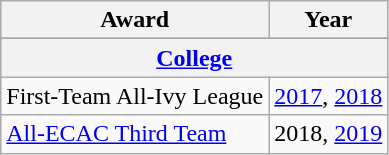<table class="wikitable">
<tr>
<th>Award</th>
<th>Year</th>
</tr>
<tr>
</tr>
<tr>
<th colspan="2"><a href='#'>College</a></th>
</tr>
<tr>
<td>First-Team All-Ivy League</td>
<td><a href='#'>2017</a>, <a href='#'>2018</a></td>
</tr>
<tr>
<td><a href='#'>All-ECAC Third Team</a></td>
<td>2018, <a href='#'>2019</a></td>
</tr>
</table>
